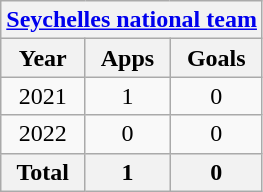<table class="wikitable" style="text-align:center">
<tr>
<th colspan=3><a href='#'>Seychelles national team</a></th>
</tr>
<tr>
<th>Year</th>
<th>Apps</th>
<th>Goals</th>
</tr>
<tr>
<td>2021</td>
<td>1</td>
<td>0</td>
</tr>
<tr>
<td>2022</td>
<td>0</td>
<td>0</td>
</tr>
<tr>
<th>Total</th>
<th>1</th>
<th>0</th>
</tr>
</table>
